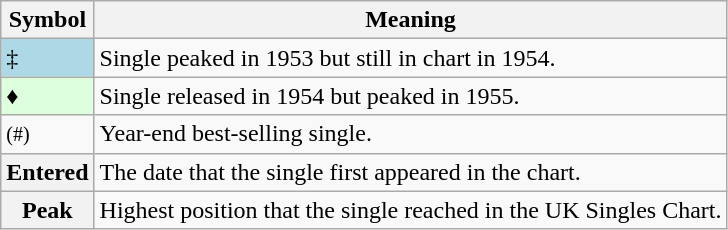<table Class="wikitable">
<tr>
<th>Symbol</th>
<th>Meaning</th>
</tr>
<tr>
<td bgcolor=lightblue>‡</td>
<td>Single peaked in 1953 but still in chart in 1954.</td>
</tr>
<tr>
<td bgcolor=#DDFFDD>♦</td>
<td>Single released in 1954 but peaked in 1955.</td>
</tr>
<tr>
<td><small>(#)</small></td>
<td>Year-end best-selling single.</td>
</tr>
<tr>
<th>Entered</th>
<td>The date that the single first appeared in the chart.</td>
</tr>
<tr>
<th>Peak</th>
<td>Highest position that the single reached in the UK Singles Chart.</td>
</tr>
</table>
